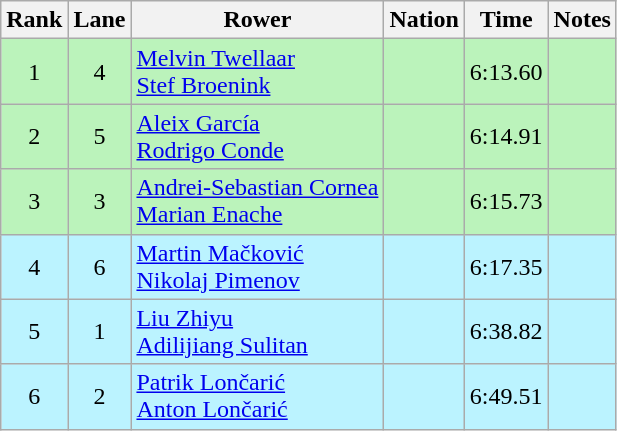<table class="wikitable sortable" style="text-align:center">
<tr>
<th>Rank</th>
<th>Lane</th>
<th>Rower</th>
<th>Nation</th>
<th>Time</th>
<th>Notes</th>
</tr>
<tr bgcolor=bbf3bb>
<td>1</td>
<td>4</td>
<td align=left><a href='#'>Melvin Twellaar</a><br><a href='#'>Stef Broenink</a></td>
<td align=left></td>
<td>6:13.60</td>
<td></td>
</tr>
<tr bgcolor=bbf3bb>
<td>2</td>
<td>5</td>
<td align=left><a href='#'>Aleix García</a><br><a href='#'>Rodrigo Conde</a></td>
<td align=left></td>
<td>6:14.91</td>
<td></td>
</tr>
<tr bgcolor=bbf3bb>
<td>3</td>
<td>3</td>
<td align=left><a href='#'>Andrei-Sebastian Cornea</a><br><a href='#'>Marian Enache</a></td>
<td align=left></td>
<td>6:15.73</td>
<td></td>
</tr>
<tr bgcolor=bbf3ff>
<td>4</td>
<td>6</td>
<td align=left><a href='#'>Martin Mačković</a><br><a href='#'>Nikolaj Pimenov</a></td>
<td align=left></td>
<td>6:17.35</td>
<td></td>
</tr>
<tr bgcolor=bbf3ff>
<td>5</td>
<td>1</td>
<td align=left><a href='#'>Liu Zhiyu</a><br><a href='#'>Adilijiang Sulitan</a></td>
<td align=left></td>
<td>6:38.82</td>
<td></td>
</tr>
<tr bgcolor=bbf3ff>
<td>6</td>
<td>2</td>
<td align=left><a href='#'>Patrik Lončarić</a><br><a href='#'>Anton Lončarić</a></td>
<td align=left></td>
<td>6:49.51</td>
<td></td>
</tr>
</table>
